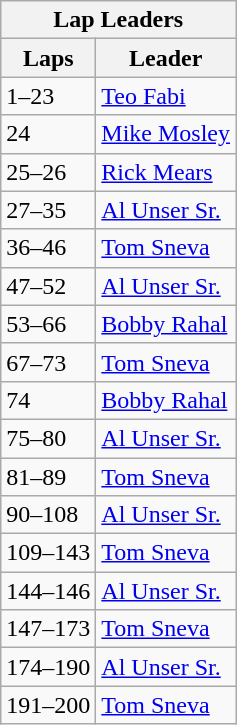<table class="wikitable">
<tr>
<th colspan=2>Lap Leaders</th>
</tr>
<tr>
<th>Laps</th>
<th>Leader</th>
</tr>
<tr>
<td>1–23</td>
<td><a href='#'>Teo Fabi</a></td>
</tr>
<tr>
<td>24</td>
<td><a href='#'>Mike Mosley</a></td>
</tr>
<tr>
<td>25–26</td>
<td><a href='#'>Rick Mears</a></td>
</tr>
<tr>
<td>27–35</td>
<td><a href='#'>Al Unser Sr.</a></td>
</tr>
<tr>
<td>36–46</td>
<td><a href='#'>Tom Sneva</a></td>
</tr>
<tr>
<td>47–52</td>
<td><a href='#'>Al Unser Sr.</a></td>
</tr>
<tr>
<td>53–66</td>
<td><a href='#'>Bobby Rahal</a></td>
</tr>
<tr>
<td>67–73</td>
<td><a href='#'>Tom Sneva</a></td>
</tr>
<tr>
<td>74</td>
<td><a href='#'>Bobby Rahal</a></td>
</tr>
<tr>
<td>75–80</td>
<td><a href='#'>Al Unser Sr.</a></td>
</tr>
<tr>
<td>81–89</td>
<td><a href='#'>Tom Sneva</a></td>
</tr>
<tr>
<td>90–108</td>
<td><a href='#'>Al Unser Sr.</a></td>
</tr>
<tr>
<td>109–143</td>
<td><a href='#'>Tom Sneva</a></td>
</tr>
<tr>
<td>144–146</td>
<td><a href='#'>Al Unser Sr.</a></td>
</tr>
<tr>
<td>147–173</td>
<td><a href='#'>Tom Sneva</a></td>
</tr>
<tr>
<td>174–190</td>
<td><a href='#'>Al Unser Sr.</a></td>
</tr>
<tr>
<td>191–200</td>
<td><a href='#'>Tom Sneva</a></td>
</tr>
</table>
